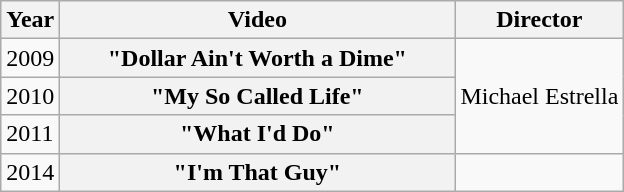<table class="wikitable plainrowheaders">
<tr>
<th>Year</th>
<th style="width:16em;">Video</th>
<th>Director</th>
</tr>
<tr>
<td>2009</td>
<th scope="row">"Dollar Ain't Worth a Dime"</th>
<td rowspan="3">Michael Estrella</td>
</tr>
<tr>
<td>2010</td>
<th scope="row">"My So Called Life"</th>
</tr>
<tr>
<td>2011</td>
<th scope="row">"What I'd Do"</th>
</tr>
<tr>
<td>2014</td>
<th scope="row">"I'm That Guy"</th>
<td></td>
</tr>
</table>
